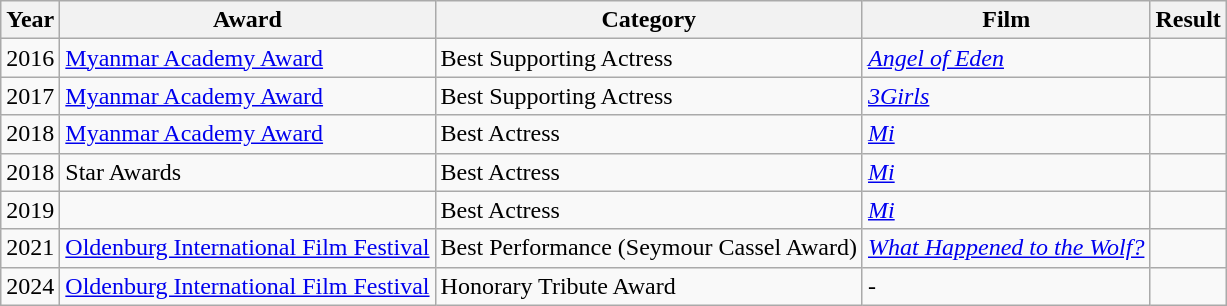<table class="wikitable">
<tr>
<th>Year</th>
<th>Award</th>
<th>Category</th>
<th>Film</th>
<th>Result</th>
</tr>
<tr>
<td>2016</td>
<td><a href='#'>Myanmar Academy Award</a></td>
<td>Best Supporting Actress</td>
<td><em><a href='#'>Angel of Eden</a></em></td>
<td></td>
</tr>
<tr>
<td>2017</td>
<td><a href='#'>Myanmar Academy Award</a></td>
<td>Best Supporting Actress</td>
<td><em><a href='#'>3Girls</a></em></td>
<td></td>
</tr>
<tr>
<td>2018</td>
<td><a href='#'>Myanmar Academy Award</a></td>
<td>Best Actress</td>
<td><em><a href='#'>Mi</a></em></td>
<td></td>
</tr>
<tr>
<td>2018</td>
<td>Star Awards</td>
<td>Best Actress</td>
<td><em><a href='#'>Mi</a></em></td>
<td></td>
</tr>
<tr>
<td>2019</td>
<td></td>
<td>Best Actress</td>
<td><em><a href='#'>Mi</a></em></td>
<td></td>
</tr>
<tr>
<td>2021</td>
<td><a href='#'>Oldenburg International Film Festival</a></td>
<td>Best Performance (Seymour Cassel Award)</td>
<td><em><a href='#'>What Happened to the Wolf?</a></em></td>
<td></td>
</tr>
<tr>
<td>2024</td>
<td><a href='#'>Oldenburg International Film Festival</a></td>
<td>Honorary Tribute Award</td>
<td>-</td>
<td></td>
</tr>
</table>
